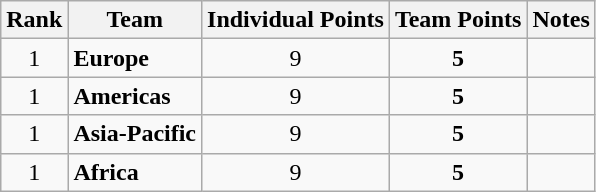<table class="wikitable sortable" style="text-align:center">
<tr>
<th>Rank</th>
<th>Team</th>
<th>Individual Points</th>
<th>Team Points</th>
<th>Notes</th>
</tr>
<tr>
<td>1</td>
<td align="left"><strong>Europe</strong></td>
<td>9</td>
<td><strong>5</strong></td>
<td></td>
</tr>
<tr>
<td>1</td>
<td align="left"><strong>Americas</strong></td>
<td>9</td>
<td><strong>5</strong></td>
<td></td>
</tr>
<tr>
<td>1</td>
<td align="left"><strong>Asia-Pacific</strong></td>
<td>9</td>
<td><strong>5</strong></td>
<td></td>
</tr>
<tr>
<td>1</td>
<td align="left"><strong>Africa</strong></td>
<td>9</td>
<td><strong>5</strong></td>
<td></td>
</tr>
</table>
